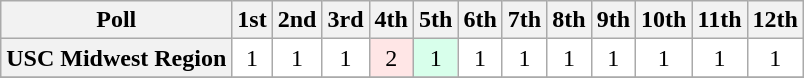<table class="wikitable" style="white-space:nowrap;">
<tr>
<th>Poll</th>
<th>1st</th>
<th>2nd</th>
<th>3rd</th>
<th>4th</th>
<th>5th</th>
<th>6th</th>
<th>7th</th>
<th>8th</th>
<th>9th</th>
<th>10th</th>
<th>11th</th>
<th>12th</th>
</tr>
<tr style="text-align:center;">
<th>USC Midwest Region</th>
<td style="background:#FFF;"> 1</td>
<td style="background:#FFF;"> 1</td>
<td style="background:#FFF;"> 1</td>
<td style="background:#FFE6E6;"> 2</td>
<td style="background:#D8FFEB;"> 1</td>
<td style="background:#FFF;"> 1</td>
<td style="background:#FFF;"> 1</td>
<td style="background:#FFF;"> 1</td>
<td style="background:#FFF;"> 1</td>
<td style="background:#FFF;"> 1</td>
<td style="background:#FFF;"> 1</td>
<td style="background:#FFF;"> 1</td>
</tr>
<tr style="text-align:center;">
</tr>
</table>
